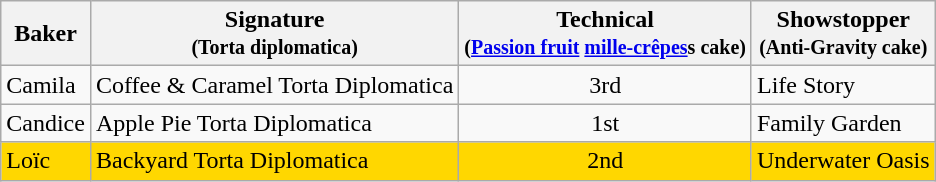<table class="wikitable" style="text-align:center;">
<tr>
<th>Baker</th>
<th>Signature<br><small>(Torta diplomatica)</small></th>
<th>Technical<br><small>(<a href='#'>Passion fruit</a> <a href='#'>mille-crêpes</a>s cake)</small></th>
<th>Showstopper<br><small>(Anti-Gravity cake)</small></th>
</tr>
<tr>
<td align="left">Camila</td>
<td align="left">Coffee & Caramel Torta Diplomatica</td>
<td>3rd</td>
<td align="left">Life Story</td>
</tr>
<tr>
<td align="left">Candice</td>
<td align="left">Apple Pie Torta Diplomatica</td>
<td>1st</td>
<td align="left">Family Garden</td>
</tr>
<tr bgcolor=gold>
<td align="left">Loïc</td>
<td align="left">Backyard Torta Diplomatica</td>
<td>2nd</td>
<td align="left">Underwater Oasis</td>
</tr>
</table>
